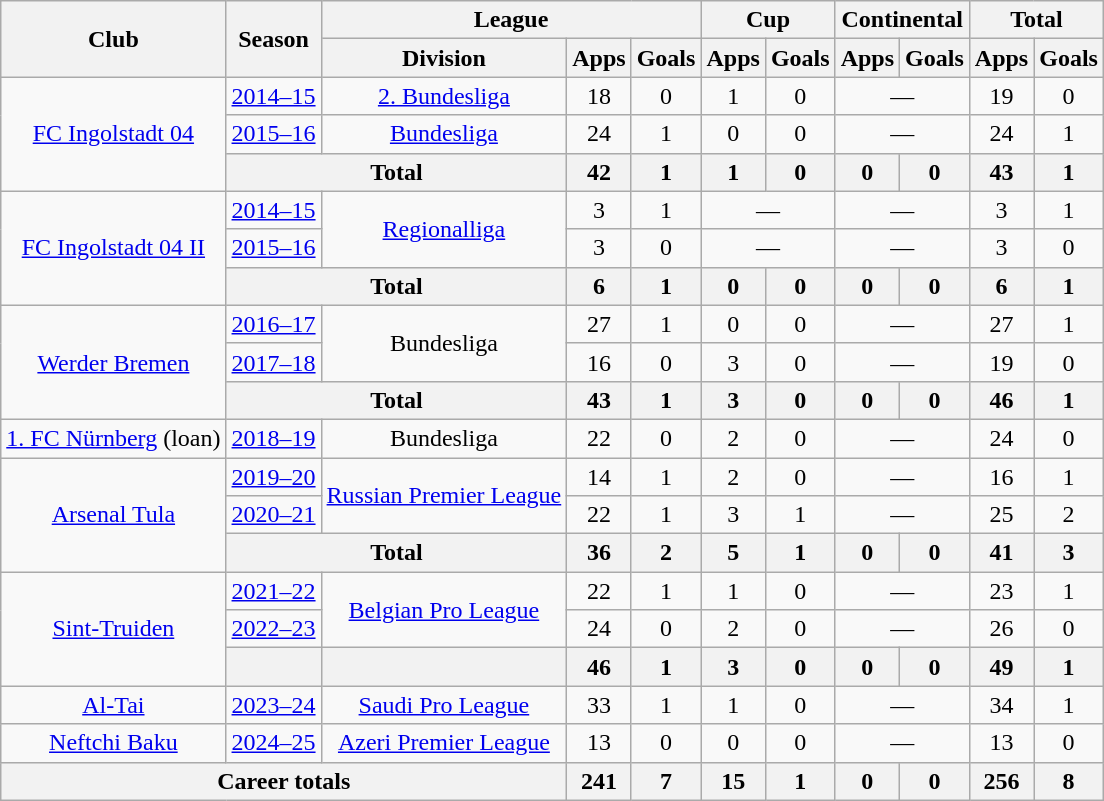<table class="wikitable" style="text-align:center">
<tr>
<th rowspan="2">Club</th>
<th rowspan="2">Season</th>
<th colspan="3">League</th>
<th colspan="2">Cup</th>
<th colspan="2">Continental</th>
<th colspan="2">Total</th>
</tr>
<tr>
<th>Division</th>
<th>Apps</th>
<th>Goals</th>
<th>Apps</th>
<th>Goals</th>
<th>Apps</th>
<th>Goals</th>
<th>Apps</th>
<th>Goals</th>
</tr>
<tr>
<td rowspan="3"><a href='#'>FC Ingolstadt 04</a></td>
<td><a href='#'>2014–15</a></td>
<td><a href='#'>2. Bundesliga</a></td>
<td>18</td>
<td>0</td>
<td>1</td>
<td>0</td>
<td colspan="2">—</td>
<td>19</td>
<td>0</td>
</tr>
<tr>
<td><a href='#'>2015–16</a></td>
<td><a href='#'>Bundesliga</a></td>
<td>24</td>
<td>1</td>
<td>0</td>
<td>0</td>
<td colspan="2">—</td>
<td>24</td>
<td>1</td>
</tr>
<tr>
<th colspan="2">Total</th>
<th>42</th>
<th>1</th>
<th>1</th>
<th>0</th>
<th>0</th>
<th>0</th>
<th>43</th>
<th>1</th>
</tr>
<tr>
<td rowspan="3"><a href='#'>FC Ingolstadt 04 II</a></td>
<td><a href='#'>2014–15</a></td>
<td rowspan="2"><a href='#'>Regionalliga</a></td>
<td>3</td>
<td>1</td>
<td colspan="2">—</td>
<td colspan="2">—</td>
<td>3</td>
<td>1</td>
</tr>
<tr>
<td><a href='#'>2015–16</a></td>
<td>3</td>
<td>0</td>
<td colspan="2">—</td>
<td colspan="2">—</td>
<td>3</td>
<td>0</td>
</tr>
<tr>
<th colspan="2">Total</th>
<th>6</th>
<th>1</th>
<th>0</th>
<th>0</th>
<th>0</th>
<th>0</th>
<th>6</th>
<th>1</th>
</tr>
<tr>
<td rowspan="3"><a href='#'>Werder Bremen</a></td>
<td><a href='#'>2016–17</a></td>
<td rowspan="2">Bundesliga</td>
<td>27</td>
<td>1</td>
<td>0</td>
<td>0</td>
<td colspan="2">—</td>
<td>27</td>
<td>1</td>
</tr>
<tr>
<td><a href='#'>2017–18</a></td>
<td>16</td>
<td>0</td>
<td>3</td>
<td>0</td>
<td colspan="2">—</td>
<td>19</td>
<td>0</td>
</tr>
<tr>
<th colspan="2">Total</th>
<th>43</th>
<th>1</th>
<th>3</th>
<th>0</th>
<th>0</th>
<th>0</th>
<th>46</th>
<th>1</th>
</tr>
<tr>
<td><a href='#'>1. FC Nürnberg</a> (loan)</td>
<td><a href='#'>2018–19</a></td>
<td>Bundesliga</td>
<td>22</td>
<td>0</td>
<td>2</td>
<td>0</td>
<td colspan="2">—</td>
<td>24</td>
<td>0</td>
</tr>
<tr>
<td rowspan="3"><a href='#'>Arsenal Tula</a></td>
<td><a href='#'>2019–20</a></td>
<td rowspan="2"><a href='#'>Russian Premier League</a></td>
<td>14</td>
<td>1</td>
<td>2</td>
<td>0</td>
<td colspan="2">—</td>
<td>16</td>
<td>1</td>
</tr>
<tr>
<td><a href='#'>2020–21</a></td>
<td>22</td>
<td>1</td>
<td>3</td>
<td>1</td>
<td colspan="2">—</td>
<td>25</td>
<td>2</td>
</tr>
<tr>
<th colspan="2">Total</th>
<th>36</th>
<th>2</th>
<th>5</th>
<th>1</th>
<th>0</th>
<th>0</th>
<th>41</th>
<th>3</th>
</tr>
<tr>
<td rowspan="3"><a href='#'>Sint-Truiden</a></td>
<td><a href='#'>2021–22</a></td>
<td rowspan="2"><a href='#'>Belgian Pro League</a></td>
<td>22</td>
<td>1</td>
<td>1</td>
<td>0</td>
<td colspan="2">—</td>
<td>23</td>
<td>1</td>
</tr>
<tr>
<td><a href='#'>2022–23</a></td>
<td>24</td>
<td>0</td>
<td>2</td>
<td>0</td>
<td colspan="2">—</td>
<td>26</td>
<td>0</td>
</tr>
<tr>
<th></th>
<th></th>
<th>46</th>
<th>1</th>
<th>3</th>
<th>0</th>
<th>0</th>
<th>0</th>
<th>49</th>
<th>1</th>
</tr>
<tr>
<td><a href='#'>Al-Tai</a></td>
<td><a href='#'>2023–24</a></td>
<td><a href='#'>Saudi Pro League</a></td>
<td>33</td>
<td>1</td>
<td>1</td>
<td>0</td>
<td colspan="2">—</td>
<td>34</td>
<td>1</td>
</tr>
<tr>
<td><a href='#'>Neftchi Baku</a></td>
<td><a href='#'>2024–25</a></td>
<td><a href='#'>Azeri Premier League</a></td>
<td>13</td>
<td>0</td>
<td>0</td>
<td>0</td>
<td colspan="2">—</td>
<td>13</td>
<td>0</td>
</tr>
<tr>
<th colspan="3">Career totals</th>
<th>241</th>
<th>7</th>
<th>15</th>
<th>1</th>
<th>0</th>
<th>0</th>
<th>256</th>
<th>8</th>
</tr>
</table>
